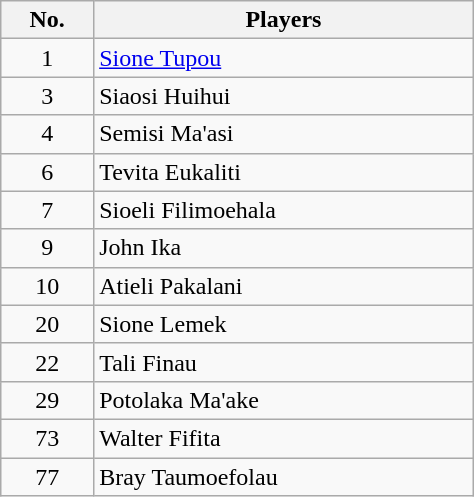<table class="wikitable" style="text-align: center; width:25%">
<tr>
<th>No.</th>
<th>Players</th>
</tr>
<tr>
<td>1</td>
<td align="left"><a href='#'>Sione Tupou</a></td>
</tr>
<tr>
<td>3</td>
<td align="left">Siaosi Huihui</td>
</tr>
<tr>
<td>4</td>
<td align="left">Semisi Ma'asi</td>
</tr>
<tr>
<td>6</td>
<td align="left">Tevita Eukaliti</td>
</tr>
<tr>
<td>7</td>
<td align="left">Sioeli Filimoehala</td>
</tr>
<tr>
<td>9</td>
<td align="left">John Ika</td>
</tr>
<tr>
<td>10</td>
<td align="left">Atieli Pakalani</td>
</tr>
<tr>
<td>20</td>
<td align="left">Sione Lemek</td>
</tr>
<tr>
<td>22</td>
<td align="left">Tali Finau</td>
</tr>
<tr>
<td>29</td>
<td align="left">Potolaka Ma'ake</td>
</tr>
<tr>
<td>73</td>
<td align="left">Walter Fifita</td>
</tr>
<tr>
<td>77</td>
<td align="left">Bray Taumoefolau</td>
</tr>
</table>
